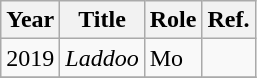<table class="wikitable">
<tr>
<th>Year</th>
<th>Title</th>
<th>Role</th>
<th>Ref.</th>
</tr>
<tr>
<td>2019</td>
<td><em>Laddoo</em></td>
<td>Mo</td>
<td></td>
</tr>
<tr>
</tr>
</table>
